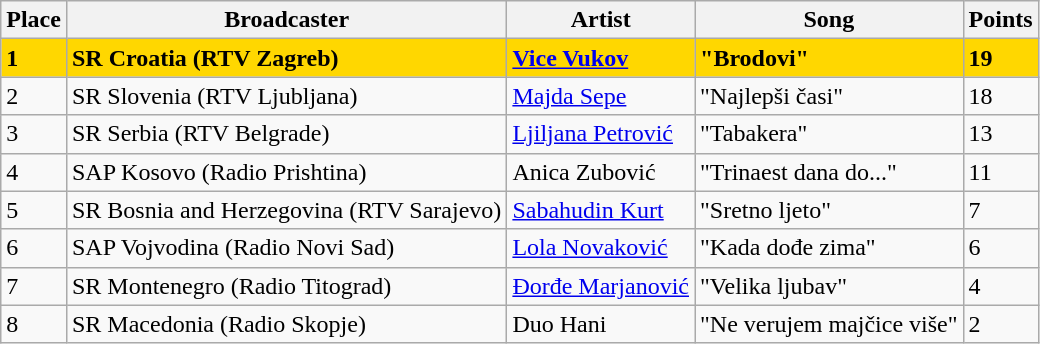<table class="sortable wikitable">
<tr>
<th>Place</th>
<th>Broadcaster</th>
<th>Artist</th>
<th>Song</th>
<th>Points</th>
</tr>
<tr style="font-weight:bold; background-color:gold;">
<td>1</td>
<td> SR Croatia (RTV Zagreb)</td>
<td><a href='#'>Vice Vukov</a></td>
<td>"Brodovi"</td>
<td>19</td>
</tr>
<tr>
<td>2</td>
<td> SR Slovenia (RTV Ljubljana)</td>
<td><a href='#'>Majda Sepe</a></td>
<td>"Najlepši časi"</td>
<td>18</td>
</tr>
<tr>
<td>3</td>
<td> SR Serbia (RTV Belgrade)</td>
<td><a href='#'>Ljiljana Petrović</a></td>
<td>"Tabakera"</td>
<td>13</td>
</tr>
<tr>
<td>4</td>
<td> SAP Kosovo (Radio Prishtina)</td>
<td>Anica Zubović</td>
<td>"Trinaest dana do..."</td>
<td>11</td>
</tr>
<tr>
<td>5</td>
<td> SR Bosnia and Herzegovina (RTV Sarajevo)</td>
<td><a href='#'>Sabahudin Kurt</a></td>
<td>"Sretno ljeto"</td>
<td>7</td>
</tr>
<tr>
<td>6</td>
<td> SAP Vojvodina (Radio Novi Sad)</td>
<td><a href='#'>Lola Novaković</a></td>
<td>"Kada dođe zima"</td>
<td>6</td>
</tr>
<tr>
<td>7</td>
<td> SR Montenegro (Radio Titograd)</td>
<td><a href='#'>Đorđe Marjanović</a></td>
<td>"Velika ljubav"</td>
<td>4</td>
</tr>
<tr>
<td>8</td>
<td> SR Macedonia (Radio Skopje)</td>
<td>Duo Hani</td>
<td>"Ne verujem majčice više"</td>
<td>2</td>
</tr>
</table>
